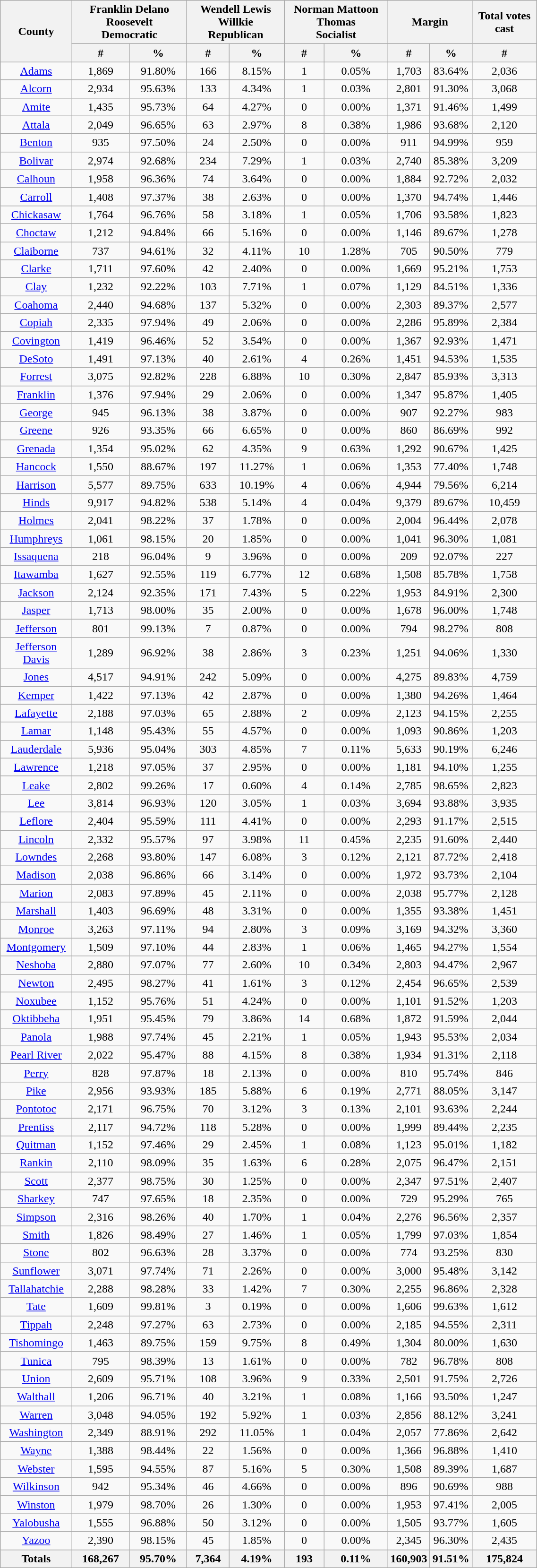<table width="60%"  class="wikitable sortable" style="text-align:center">
<tr>
<th colspan="1" rowspan="2">County</th>
<th style="text-align:center;" colspan="2">Franklin Delano Roosevelt<br>Democratic</th>
<th style="text-align:center;" colspan="2">Wendell Lewis Willkie<br>Republican</th>
<th style="text-align:center;" colspan="2">Norman Mattoon Thomas<br>Socialist</th>
<th style="text-align:center;" colspan="2">Margin</th>
<th style="text-align:center;" colspan="1">Total votes cast</th>
</tr>
<tr>
<th style="text-align:center;" data-sort-type="number">#</th>
<th style="text-align:center;" data-sort-type="number">%</th>
<th style="text-align:center;" data-sort-type="number">#</th>
<th style="text-align:center;" data-sort-type="number">%</th>
<th style="text-align:center;" data-sort-type="number">#</th>
<th style="text-align:center;" data-sort-type="number">%</th>
<th style="text-align:center;" data-sort-type="number">#</th>
<th style="text-align:center;" data-sort-type="number">%</th>
<th style="text-align:center;" data-sort-type="number">#</th>
</tr>
<tr style="text-align:center;">
<td><a href='#'>Adams</a></td>
<td>1,869</td>
<td>91.80%</td>
<td>166</td>
<td>8.15%</td>
<td>1</td>
<td>0.05%</td>
<td>1,703</td>
<td>83.64%</td>
<td>2,036</td>
</tr>
<tr style="text-align:center;">
<td><a href='#'>Alcorn</a></td>
<td>2,934</td>
<td>95.63%</td>
<td>133</td>
<td>4.34%</td>
<td>1</td>
<td>0.03%</td>
<td>2,801</td>
<td>91.30%</td>
<td>3,068</td>
</tr>
<tr style="text-align:center;">
<td><a href='#'>Amite</a></td>
<td>1,435</td>
<td>95.73%</td>
<td>64</td>
<td>4.27%</td>
<td>0</td>
<td>0.00%</td>
<td>1,371</td>
<td>91.46%</td>
<td>1,499</td>
</tr>
<tr style="text-align:center;">
<td><a href='#'>Attala</a></td>
<td>2,049</td>
<td>96.65%</td>
<td>63</td>
<td>2.97%</td>
<td>8</td>
<td>0.38%</td>
<td>1,986</td>
<td>93.68%</td>
<td>2,120</td>
</tr>
<tr style="text-align:center;">
<td><a href='#'>Benton</a></td>
<td>935</td>
<td>97.50%</td>
<td>24</td>
<td>2.50%</td>
<td>0</td>
<td>0.00%</td>
<td>911</td>
<td>94.99%</td>
<td>959</td>
</tr>
<tr style="text-align:center;">
<td><a href='#'>Bolivar</a></td>
<td>2,974</td>
<td>92.68%</td>
<td>234</td>
<td>7.29%</td>
<td>1</td>
<td>0.03%</td>
<td>2,740</td>
<td>85.38%</td>
<td>3,209</td>
</tr>
<tr style="text-align:center;">
<td><a href='#'>Calhoun</a></td>
<td>1,958</td>
<td>96.36%</td>
<td>74</td>
<td>3.64%</td>
<td>0</td>
<td>0.00%</td>
<td>1,884</td>
<td>92.72%</td>
<td>2,032</td>
</tr>
<tr style="text-align:center;">
<td><a href='#'>Carroll</a></td>
<td>1,408</td>
<td>97.37%</td>
<td>38</td>
<td>2.63%</td>
<td>0</td>
<td>0.00%</td>
<td>1,370</td>
<td>94.74%</td>
<td>1,446</td>
</tr>
<tr style="text-align:center;">
<td><a href='#'>Chickasaw</a></td>
<td>1,764</td>
<td>96.76%</td>
<td>58</td>
<td>3.18%</td>
<td>1</td>
<td>0.05%</td>
<td>1,706</td>
<td>93.58%</td>
<td>1,823</td>
</tr>
<tr style="text-align:center;">
<td><a href='#'>Choctaw</a></td>
<td>1,212</td>
<td>94.84%</td>
<td>66</td>
<td>5.16%</td>
<td>0</td>
<td>0.00%</td>
<td>1,146</td>
<td>89.67%</td>
<td>1,278</td>
</tr>
<tr style="text-align:center;">
<td><a href='#'>Claiborne</a></td>
<td>737</td>
<td>94.61%</td>
<td>32</td>
<td>4.11%</td>
<td>10</td>
<td>1.28%</td>
<td>705</td>
<td>90.50%</td>
<td>779</td>
</tr>
<tr style="text-align:center;">
<td><a href='#'>Clarke</a></td>
<td>1,711</td>
<td>97.60%</td>
<td>42</td>
<td>2.40%</td>
<td>0</td>
<td>0.00%</td>
<td>1,669</td>
<td>95.21%</td>
<td>1,753</td>
</tr>
<tr style="text-align:center;">
<td><a href='#'>Clay</a></td>
<td>1,232</td>
<td>92.22%</td>
<td>103</td>
<td>7.71%</td>
<td>1</td>
<td>0.07%</td>
<td>1,129</td>
<td>84.51%</td>
<td>1,336</td>
</tr>
<tr style="text-align:center;">
<td><a href='#'>Coahoma</a></td>
<td>2,440</td>
<td>94.68%</td>
<td>137</td>
<td>5.32%</td>
<td>0</td>
<td>0.00%</td>
<td>2,303</td>
<td>89.37%</td>
<td>2,577</td>
</tr>
<tr style="text-align:center;">
<td><a href='#'>Copiah</a></td>
<td>2,335</td>
<td>97.94%</td>
<td>49</td>
<td>2.06%</td>
<td>0</td>
<td>0.00%</td>
<td>2,286</td>
<td>95.89%</td>
<td>2,384</td>
</tr>
<tr style="text-align:center;">
<td><a href='#'>Covington</a></td>
<td>1,419</td>
<td>96.46%</td>
<td>52</td>
<td>3.54%</td>
<td>0</td>
<td>0.00%</td>
<td>1,367</td>
<td>92.93%</td>
<td>1,471</td>
</tr>
<tr style="text-align:center;">
<td><a href='#'>DeSoto</a></td>
<td>1,491</td>
<td>97.13%</td>
<td>40</td>
<td>2.61%</td>
<td>4</td>
<td>0.26%</td>
<td>1,451</td>
<td>94.53%</td>
<td>1,535</td>
</tr>
<tr style="text-align:center;">
<td><a href='#'>Forrest</a></td>
<td>3,075</td>
<td>92.82%</td>
<td>228</td>
<td>6.88%</td>
<td>10</td>
<td>0.30%</td>
<td>2,847</td>
<td>85.93%</td>
<td>3,313</td>
</tr>
<tr style="text-align:center;">
<td><a href='#'>Franklin</a></td>
<td>1,376</td>
<td>97.94%</td>
<td>29</td>
<td>2.06%</td>
<td>0</td>
<td>0.00%</td>
<td>1,347</td>
<td>95.87%</td>
<td>1,405</td>
</tr>
<tr style="text-align:center;">
<td><a href='#'>George</a></td>
<td>945</td>
<td>96.13%</td>
<td>38</td>
<td>3.87%</td>
<td>0</td>
<td>0.00%</td>
<td>907</td>
<td>92.27%</td>
<td>983</td>
</tr>
<tr style="text-align:center;">
<td><a href='#'>Greene</a></td>
<td>926</td>
<td>93.35%</td>
<td>66</td>
<td>6.65%</td>
<td>0</td>
<td>0.00%</td>
<td>860</td>
<td>86.69%</td>
<td>992</td>
</tr>
<tr style="text-align:center;">
<td><a href='#'>Grenada</a></td>
<td>1,354</td>
<td>95.02%</td>
<td>62</td>
<td>4.35%</td>
<td>9</td>
<td>0.63%</td>
<td>1,292</td>
<td>90.67%</td>
<td>1,425</td>
</tr>
<tr style="text-align:center;">
<td><a href='#'>Hancock</a></td>
<td>1,550</td>
<td>88.67%</td>
<td>197</td>
<td>11.27%</td>
<td>1</td>
<td>0.06%</td>
<td>1,353</td>
<td>77.40%</td>
<td>1,748</td>
</tr>
<tr style="text-align:center;">
<td><a href='#'>Harrison</a></td>
<td>5,577</td>
<td>89.75%</td>
<td>633</td>
<td>10.19%</td>
<td>4</td>
<td>0.06%</td>
<td>4,944</td>
<td>79.56%</td>
<td>6,214</td>
</tr>
<tr style="text-align:center;">
<td><a href='#'>Hinds</a></td>
<td>9,917</td>
<td>94.82%</td>
<td>538</td>
<td>5.14%</td>
<td>4</td>
<td>0.04%</td>
<td>9,379</td>
<td>89.67%</td>
<td>10,459</td>
</tr>
<tr style="text-align:center;">
<td><a href='#'>Holmes</a></td>
<td>2,041</td>
<td>98.22%</td>
<td>37</td>
<td>1.78%</td>
<td>0</td>
<td>0.00%</td>
<td>2,004</td>
<td>96.44%</td>
<td>2,078</td>
</tr>
<tr style="text-align:center;">
<td><a href='#'>Humphreys</a></td>
<td>1,061</td>
<td>98.15%</td>
<td>20</td>
<td>1.85%</td>
<td>0</td>
<td>0.00%</td>
<td>1,041</td>
<td>96.30%</td>
<td>1,081</td>
</tr>
<tr style="text-align:center;">
<td><a href='#'>Issaquena</a></td>
<td>218</td>
<td>96.04%</td>
<td>9</td>
<td>3.96%</td>
<td>0</td>
<td>0.00%</td>
<td>209</td>
<td>92.07%</td>
<td>227</td>
</tr>
<tr style="text-align:center;">
<td><a href='#'>Itawamba</a></td>
<td>1,627</td>
<td>92.55%</td>
<td>119</td>
<td>6.77%</td>
<td>12</td>
<td>0.68%</td>
<td>1,508</td>
<td>85.78%</td>
<td>1,758</td>
</tr>
<tr style="text-align:center;">
<td><a href='#'>Jackson</a></td>
<td>2,124</td>
<td>92.35%</td>
<td>171</td>
<td>7.43%</td>
<td>5</td>
<td>0.22%</td>
<td>1,953</td>
<td>84.91%</td>
<td>2,300</td>
</tr>
<tr style="text-align:center;">
<td><a href='#'>Jasper</a></td>
<td>1,713</td>
<td>98.00%</td>
<td>35</td>
<td>2.00%</td>
<td>0</td>
<td>0.00%</td>
<td>1,678</td>
<td>96.00%</td>
<td>1,748</td>
</tr>
<tr style="text-align:center;">
<td><a href='#'>Jefferson</a></td>
<td>801</td>
<td>99.13%</td>
<td>7</td>
<td>0.87%</td>
<td>0</td>
<td>0.00%</td>
<td>794</td>
<td>98.27%</td>
<td>808</td>
</tr>
<tr style="text-align:center;">
<td><a href='#'>Jefferson Davis</a></td>
<td>1,289</td>
<td>96.92%</td>
<td>38</td>
<td>2.86%</td>
<td>3</td>
<td>0.23%</td>
<td>1,251</td>
<td>94.06%</td>
<td>1,330</td>
</tr>
<tr style="text-align:center;">
<td><a href='#'>Jones</a></td>
<td>4,517</td>
<td>94.91%</td>
<td>242</td>
<td>5.09%</td>
<td>0</td>
<td>0.00%</td>
<td>4,275</td>
<td>89.83%</td>
<td>4,759</td>
</tr>
<tr style="text-align:center;">
<td><a href='#'>Kemper</a></td>
<td>1,422</td>
<td>97.13%</td>
<td>42</td>
<td>2.87%</td>
<td>0</td>
<td>0.00%</td>
<td>1,380</td>
<td>94.26%</td>
<td>1,464</td>
</tr>
<tr style="text-align:center;">
<td><a href='#'>Lafayette</a></td>
<td>2,188</td>
<td>97.03%</td>
<td>65</td>
<td>2.88%</td>
<td>2</td>
<td>0.09%</td>
<td>2,123</td>
<td>94.15%</td>
<td>2,255</td>
</tr>
<tr style="text-align:center;">
<td><a href='#'>Lamar</a></td>
<td>1,148</td>
<td>95.43%</td>
<td>55</td>
<td>4.57%</td>
<td>0</td>
<td>0.00%</td>
<td>1,093</td>
<td>90.86%</td>
<td>1,203</td>
</tr>
<tr style="text-align:center;">
<td><a href='#'>Lauderdale</a></td>
<td>5,936</td>
<td>95.04%</td>
<td>303</td>
<td>4.85%</td>
<td>7</td>
<td>0.11%</td>
<td>5,633</td>
<td>90.19%</td>
<td>6,246</td>
</tr>
<tr style="text-align:center;">
<td><a href='#'>Lawrence</a></td>
<td>1,218</td>
<td>97.05%</td>
<td>37</td>
<td>2.95%</td>
<td>0</td>
<td>0.00%</td>
<td>1,181</td>
<td>94.10%</td>
<td>1,255</td>
</tr>
<tr style="text-align:center;">
<td><a href='#'>Leake</a></td>
<td>2,802</td>
<td>99.26%</td>
<td>17</td>
<td>0.60%</td>
<td>4</td>
<td>0.14%</td>
<td>2,785</td>
<td>98.65%</td>
<td>2,823</td>
</tr>
<tr style="text-align:center;">
<td><a href='#'>Lee</a></td>
<td>3,814</td>
<td>96.93%</td>
<td>120</td>
<td>3.05%</td>
<td>1</td>
<td>0.03%</td>
<td>3,694</td>
<td>93.88%</td>
<td>3,935</td>
</tr>
<tr style="text-align:center;">
<td><a href='#'>Leflore</a></td>
<td>2,404</td>
<td>95.59%</td>
<td>111</td>
<td>4.41%</td>
<td>0</td>
<td>0.00%</td>
<td>2,293</td>
<td>91.17%</td>
<td>2,515</td>
</tr>
<tr style="text-align:center;">
<td><a href='#'>Lincoln</a></td>
<td>2,332</td>
<td>95.57%</td>
<td>97</td>
<td>3.98%</td>
<td>11</td>
<td>0.45%</td>
<td>2,235</td>
<td>91.60%</td>
<td>2,440</td>
</tr>
<tr style="text-align:center;">
<td><a href='#'>Lowndes</a></td>
<td>2,268</td>
<td>93.80%</td>
<td>147</td>
<td>6.08%</td>
<td>3</td>
<td>0.12%</td>
<td>2,121</td>
<td>87.72%</td>
<td>2,418</td>
</tr>
<tr style="text-align:center;">
<td><a href='#'>Madison</a></td>
<td>2,038</td>
<td>96.86%</td>
<td>66</td>
<td>3.14%</td>
<td>0</td>
<td>0.00%</td>
<td>1,972</td>
<td>93.73%</td>
<td>2,104</td>
</tr>
<tr style="text-align:center;">
<td><a href='#'>Marion</a></td>
<td>2,083</td>
<td>97.89%</td>
<td>45</td>
<td>2.11%</td>
<td>0</td>
<td>0.00%</td>
<td>2,038</td>
<td>95.77%</td>
<td>2,128</td>
</tr>
<tr style="text-align:center;">
<td><a href='#'>Marshall</a></td>
<td>1,403</td>
<td>96.69%</td>
<td>48</td>
<td>3.31%</td>
<td>0</td>
<td>0.00%</td>
<td>1,355</td>
<td>93.38%</td>
<td>1,451</td>
</tr>
<tr style="text-align:center;">
<td><a href='#'>Monroe</a></td>
<td>3,263</td>
<td>97.11%</td>
<td>94</td>
<td>2.80%</td>
<td>3</td>
<td>0.09%</td>
<td>3,169</td>
<td>94.32%</td>
<td>3,360</td>
</tr>
<tr style="text-align:center;">
<td><a href='#'>Montgomery</a></td>
<td>1,509</td>
<td>97.10%</td>
<td>44</td>
<td>2.83%</td>
<td>1</td>
<td>0.06%</td>
<td>1,465</td>
<td>94.27%</td>
<td>1,554</td>
</tr>
<tr style="text-align:center;">
<td><a href='#'>Neshoba</a></td>
<td>2,880</td>
<td>97.07%</td>
<td>77</td>
<td>2.60%</td>
<td>10</td>
<td>0.34%</td>
<td>2,803</td>
<td>94.47%</td>
<td>2,967</td>
</tr>
<tr style="text-align:center;">
<td><a href='#'>Newton</a></td>
<td>2,495</td>
<td>98.27%</td>
<td>41</td>
<td>1.61%</td>
<td>3</td>
<td>0.12%</td>
<td>2,454</td>
<td>96.65%</td>
<td>2,539</td>
</tr>
<tr style="text-align:center;">
<td><a href='#'>Noxubee</a></td>
<td>1,152</td>
<td>95.76%</td>
<td>51</td>
<td>4.24%</td>
<td>0</td>
<td>0.00%</td>
<td>1,101</td>
<td>91.52%</td>
<td>1,203</td>
</tr>
<tr style="text-align:center;">
<td><a href='#'>Oktibbeha</a></td>
<td>1,951</td>
<td>95.45%</td>
<td>79</td>
<td>3.86%</td>
<td>14</td>
<td>0.68%</td>
<td>1,872</td>
<td>91.59%</td>
<td>2,044</td>
</tr>
<tr style="text-align:center;">
<td><a href='#'>Panola</a></td>
<td>1,988</td>
<td>97.74%</td>
<td>45</td>
<td>2.21%</td>
<td>1</td>
<td>0.05%</td>
<td>1,943</td>
<td>95.53%</td>
<td>2,034</td>
</tr>
<tr style="text-align:center;">
<td><a href='#'>Pearl River</a></td>
<td>2,022</td>
<td>95.47%</td>
<td>88</td>
<td>4.15%</td>
<td>8</td>
<td>0.38%</td>
<td>1,934</td>
<td>91.31%</td>
<td>2,118</td>
</tr>
<tr style="text-align:center;">
<td><a href='#'>Perry</a></td>
<td>828</td>
<td>97.87%</td>
<td>18</td>
<td>2.13%</td>
<td>0</td>
<td>0.00%</td>
<td>810</td>
<td>95.74%</td>
<td>846</td>
</tr>
<tr style="text-align:center;">
<td><a href='#'>Pike</a></td>
<td>2,956</td>
<td>93.93%</td>
<td>185</td>
<td>5.88%</td>
<td>6</td>
<td>0.19%</td>
<td>2,771</td>
<td>88.05%</td>
<td>3,147</td>
</tr>
<tr style="text-align:center;">
<td><a href='#'>Pontotoc</a></td>
<td>2,171</td>
<td>96.75%</td>
<td>70</td>
<td>3.12%</td>
<td>3</td>
<td>0.13%</td>
<td>2,101</td>
<td>93.63%</td>
<td>2,244</td>
</tr>
<tr style="text-align:center;">
<td><a href='#'>Prentiss</a></td>
<td>2,117</td>
<td>94.72%</td>
<td>118</td>
<td>5.28%</td>
<td>0</td>
<td>0.00%</td>
<td>1,999</td>
<td>89.44%</td>
<td>2,235</td>
</tr>
<tr style="text-align:center;">
<td><a href='#'>Quitman</a></td>
<td>1,152</td>
<td>97.46%</td>
<td>29</td>
<td>2.45%</td>
<td>1</td>
<td>0.08%</td>
<td>1,123</td>
<td>95.01%</td>
<td>1,182</td>
</tr>
<tr style="text-align:center;">
<td><a href='#'>Rankin</a></td>
<td>2,110</td>
<td>98.09%</td>
<td>35</td>
<td>1.63%</td>
<td>6</td>
<td>0.28%</td>
<td>2,075</td>
<td>96.47%</td>
<td>2,151</td>
</tr>
<tr style="text-align:center;">
<td><a href='#'>Scott</a></td>
<td>2,377</td>
<td>98.75%</td>
<td>30</td>
<td>1.25%</td>
<td>0</td>
<td>0.00%</td>
<td>2,347</td>
<td>97.51%</td>
<td>2,407</td>
</tr>
<tr style="text-align:center;">
<td><a href='#'>Sharkey</a></td>
<td>747</td>
<td>97.65%</td>
<td>18</td>
<td>2.35%</td>
<td>0</td>
<td>0.00%</td>
<td>729</td>
<td>95.29%</td>
<td>765</td>
</tr>
<tr style="text-align:center;">
<td><a href='#'>Simpson</a></td>
<td>2,316</td>
<td>98.26%</td>
<td>40</td>
<td>1.70%</td>
<td>1</td>
<td>0.04%</td>
<td>2,276</td>
<td>96.56%</td>
<td>2,357</td>
</tr>
<tr style="text-align:center;">
<td><a href='#'>Smith</a></td>
<td>1,826</td>
<td>98.49%</td>
<td>27</td>
<td>1.46%</td>
<td>1</td>
<td>0.05%</td>
<td>1,799</td>
<td>97.03%</td>
<td>1,854</td>
</tr>
<tr style="text-align:center;">
<td><a href='#'>Stone</a></td>
<td>802</td>
<td>96.63%</td>
<td>28</td>
<td>3.37%</td>
<td>0</td>
<td>0.00%</td>
<td>774</td>
<td>93.25%</td>
<td>830</td>
</tr>
<tr style="text-align:center;">
<td><a href='#'>Sunflower</a></td>
<td>3,071</td>
<td>97.74%</td>
<td>71</td>
<td>2.26%</td>
<td>0</td>
<td>0.00%</td>
<td>3,000</td>
<td>95.48%</td>
<td>3,142</td>
</tr>
<tr style="text-align:center;">
<td><a href='#'>Tallahatchie</a></td>
<td>2,288</td>
<td>98.28%</td>
<td>33</td>
<td>1.42%</td>
<td>7</td>
<td>0.30%</td>
<td>2,255</td>
<td>96.86%</td>
<td>2,328</td>
</tr>
<tr style="text-align:center;">
<td><a href='#'>Tate</a></td>
<td>1,609</td>
<td>99.81%</td>
<td>3</td>
<td>0.19%</td>
<td>0</td>
<td>0.00%</td>
<td>1,606</td>
<td>99.63%</td>
<td>1,612</td>
</tr>
<tr style="text-align:center;">
<td><a href='#'>Tippah</a></td>
<td>2,248</td>
<td>97.27%</td>
<td>63</td>
<td>2.73%</td>
<td>0</td>
<td>0.00%</td>
<td>2,185</td>
<td>94.55%</td>
<td>2,311</td>
</tr>
<tr style="text-align:center;">
<td><a href='#'>Tishomingo</a></td>
<td>1,463</td>
<td>89.75%</td>
<td>159</td>
<td>9.75%</td>
<td>8</td>
<td>0.49%</td>
<td>1,304</td>
<td>80.00%</td>
<td>1,630</td>
</tr>
<tr style="text-align:center;">
<td><a href='#'>Tunica</a></td>
<td>795</td>
<td>98.39%</td>
<td>13</td>
<td>1.61%</td>
<td>0</td>
<td>0.00%</td>
<td>782</td>
<td>96.78%</td>
<td>808</td>
</tr>
<tr style="text-align:center;">
<td><a href='#'>Union</a></td>
<td>2,609</td>
<td>95.71%</td>
<td>108</td>
<td>3.96%</td>
<td>9</td>
<td>0.33%</td>
<td>2,501</td>
<td>91.75%</td>
<td>2,726</td>
</tr>
<tr style="text-align:center;">
<td><a href='#'>Walthall</a></td>
<td>1,206</td>
<td>96.71%</td>
<td>40</td>
<td>3.21%</td>
<td>1</td>
<td>0.08%</td>
<td>1,166</td>
<td>93.50%</td>
<td>1,247</td>
</tr>
<tr style="text-align:center;">
<td><a href='#'>Warren</a></td>
<td>3,048</td>
<td>94.05%</td>
<td>192</td>
<td>5.92%</td>
<td>1</td>
<td>0.03%</td>
<td>2,856</td>
<td>88.12%</td>
<td>3,241</td>
</tr>
<tr style="text-align:center;">
<td><a href='#'>Washington</a></td>
<td>2,349</td>
<td>88.91%</td>
<td>292</td>
<td>11.05%</td>
<td>1</td>
<td>0.04%</td>
<td>2,057</td>
<td>77.86%</td>
<td>2,642</td>
</tr>
<tr style="text-align:center;">
<td><a href='#'>Wayne</a></td>
<td>1,388</td>
<td>98.44%</td>
<td>22</td>
<td>1.56%</td>
<td>0</td>
<td>0.00%</td>
<td>1,366</td>
<td>96.88%</td>
<td>1,410</td>
</tr>
<tr style="text-align:center;">
<td><a href='#'>Webster</a></td>
<td>1,595</td>
<td>94.55%</td>
<td>87</td>
<td>5.16%</td>
<td>5</td>
<td>0.30%</td>
<td>1,508</td>
<td>89.39%</td>
<td>1,687</td>
</tr>
<tr style="text-align:center;">
<td><a href='#'>Wilkinson</a></td>
<td>942</td>
<td>95.34%</td>
<td>46</td>
<td>4.66%</td>
<td>0</td>
<td>0.00%</td>
<td>896</td>
<td>90.69%</td>
<td>988</td>
</tr>
<tr style="text-align:center;">
<td><a href='#'>Winston</a></td>
<td>1,979</td>
<td>98.70%</td>
<td>26</td>
<td>1.30%</td>
<td>0</td>
<td>0.00%</td>
<td>1,953</td>
<td>97.41%</td>
<td>2,005</td>
</tr>
<tr style="text-align:center;">
<td><a href='#'>Yalobusha</a></td>
<td>1,555</td>
<td>96.88%</td>
<td>50</td>
<td>3.12%</td>
<td>0</td>
<td>0.00%</td>
<td>1,505</td>
<td>93.77%</td>
<td>1,605</td>
</tr>
<tr style="text-align:center;">
<td><a href='#'>Yazoo</a></td>
<td>2,390</td>
<td>98.15%</td>
<td>45</td>
<td>1.85%</td>
<td>0</td>
<td>0.00%</td>
<td>2,345</td>
<td>96.30%</td>
<td>2,435</td>
</tr>
<tr style="text-align:center;">
<th>Totals</th>
<th>168,267</th>
<th>95.70%</th>
<th>7,364</th>
<th>4.19%</th>
<th>193</th>
<th>0.11%</th>
<th>160,903</th>
<th>91.51%</th>
<th>175,824</th>
</tr>
</table>
